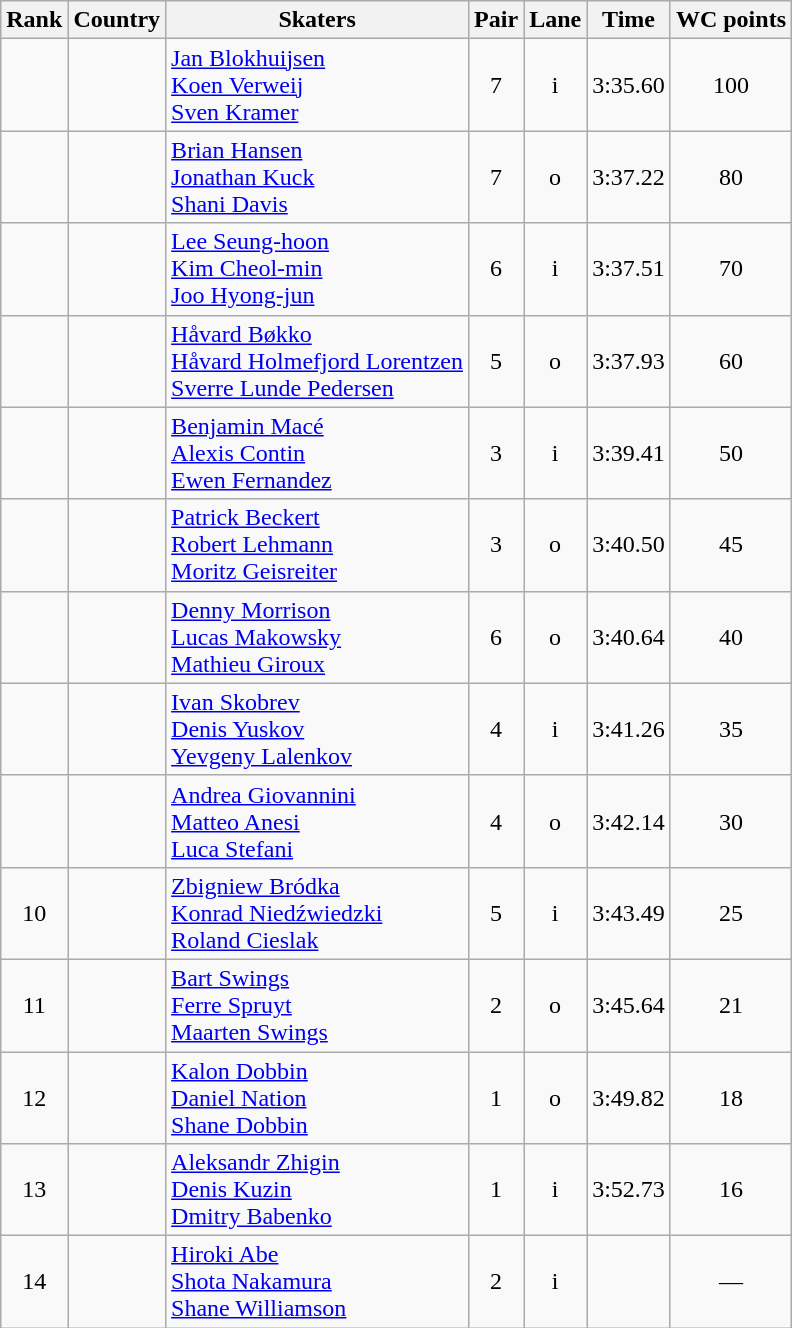<table class="wikitable sortable" style="text-align:center">
<tr>
<th>Rank</th>
<th>Country</th>
<th>Skaters</th>
<th>Pair</th>
<th>Lane</th>
<th>Time</th>
<th>WC points</th>
</tr>
<tr>
<td></td>
<td align=left></td>
<td align=left><a href='#'>Jan Blokhuijsen</a><br><a href='#'>Koen Verweij</a><br><a href='#'>Sven Kramer</a></td>
<td>7</td>
<td>i</td>
<td>3:35.60</td>
<td>100</td>
</tr>
<tr>
<td></td>
<td align=left></td>
<td align=left><a href='#'>Brian Hansen</a><br><a href='#'>Jonathan Kuck</a><br><a href='#'>Shani Davis</a></td>
<td>7</td>
<td>o</td>
<td>3:37.22</td>
<td>80</td>
</tr>
<tr>
<td></td>
<td align=left></td>
<td align=left><a href='#'>Lee Seung-hoon</a><br><a href='#'>Kim Cheol-min</a><br><a href='#'>Joo Hyong-jun</a></td>
<td>6</td>
<td>i</td>
<td>3:37.51</td>
<td>70</td>
</tr>
<tr>
<td></td>
<td align=left></td>
<td align=left><a href='#'>Håvard Bøkko</a><br><a href='#'>Håvard Holmefjord Lorentzen</a><br><a href='#'>Sverre Lunde Pedersen</a></td>
<td>5</td>
<td>o</td>
<td>3:37.93</td>
<td>60</td>
</tr>
<tr>
<td></td>
<td align=left></td>
<td align=left><a href='#'>Benjamin Macé</a><br><a href='#'>Alexis Contin</a><br><a href='#'>Ewen Fernandez</a></td>
<td>3</td>
<td>i</td>
<td>3:39.41</td>
<td>50</td>
</tr>
<tr>
<td></td>
<td align=left></td>
<td align=left><a href='#'>Patrick Beckert</a><br><a href='#'>Robert Lehmann</a><br><a href='#'>Moritz Geisreiter</a></td>
<td>3</td>
<td>o</td>
<td>3:40.50</td>
<td>45</td>
</tr>
<tr>
<td></td>
<td align=left></td>
<td align=left><a href='#'>Denny Morrison</a><br><a href='#'>Lucas Makowsky</a><br><a href='#'>Mathieu Giroux</a></td>
<td>6</td>
<td>o</td>
<td>3:40.64</td>
<td>40</td>
</tr>
<tr>
<td></td>
<td align=left></td>
<td align=left><a href='#'>Ivan Skobrev</a><br><a href='#'>Denis Yuskov</a><br><a href='#'>Yevgeny Lalenkov</a></td>
<td>4</td>
<td>i</td>
<td>3:41.26</td>
<td>35</td>
</tr>
<tr>
<td></td>
<td align=left></td>
<td align=left><a href='#'>Andrea Giovannini</a><br><a href='#'>Matteo Anesi</a><br><a href='#'>Luca Stefani</a></td>
<td>4</td>
<td>o</td>
<td>3:42.14</td>
<td>30</td>
</tr>
<tr>
<td>10</td>
<td align=left></td>
<td align=left><a href='#'>Zbigniew Bródka</a><br><a href='#'>Konrad Niedźwiedzki</a><br><a href='#'>Roland Cieslak</a></td>
<td>5</td>
<td>i</td>
<td>3:43.49</td>
<td>25</td>
</tr>
<tr>
<td>11</td>
<td align=left></td>
<td align=left><a href='#'>Bart Swings</a><br><a href='#'>Ferre Spruyt</a><br><a href='#'>Maarten Swings</a></td>
<td>2</td>
<td>o</td>
<td>3:45.64</td>
<td>21</td>
</tr>
<tr>
<td>12</td>
<td align=left></td>
<td align=left><a href='#'>Kalon Dobbin</a><br><a href='#'>Daniel Nation</a><br><a href='#'>Shane Dobbin</a></td>
<td>1</td>
<td>o</td>
<td>3:49.82</td>
<td>18</td>
</tr>
<tr>
<td>13</td>
<td align=left></td>
<td align=left><a href='#'>Aleksandr Zhigin</a><br><a href='#'>Denis Kuzin</a><br><a href='#'>Dmitry Babenko</a></td>
<td>1</td>
<td>i</td>
<td>3:52.73</td>
<td>16</td>
</tr>
<tr>
<td>14</td>
<td align=left></td>
<td align=left><a href='#'>Hiroki Abe</a><br><a href='#'>Shota Nakamura</a><br><a href='#'>Shane Williamson</a></td>
<td>2</td>
<td>i</td>
<td></td>
<td>—</td>
</tr>
</table>
